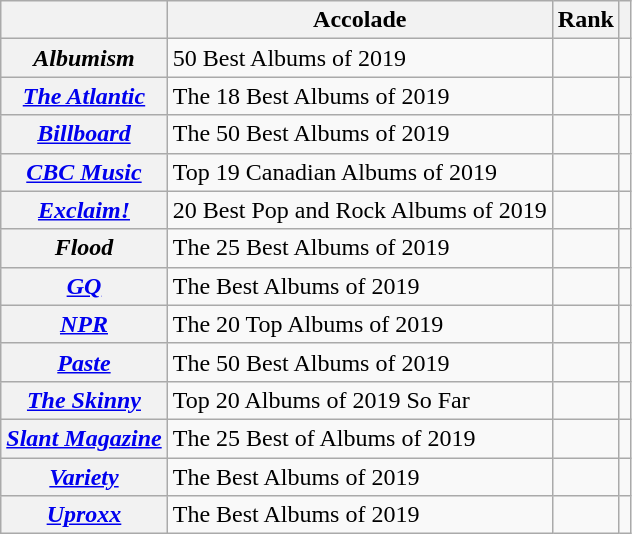<table class="sortable wikitable plainrowheaders">
<tr>
<th></th>
<th>Accolade</th>
<th>Rank</th>
<th class="unsortable"></th>
</tr>
<tr>
<th scope="row"><em>Albumism</em></th>
<td>50 Best Albums of 2019</td>
<td></td>
<td></td>
</tr>
<tr>
<th scope="row"><em><a href='#'>The Atlantic</a></em></th>
<td>The 18 Best Albums of 2019</td>
<td></td>
<td></td>
</tr>
<tr>
<th scope="row"><em><a href='#'>Billboard</a></em></th>
<td>The 50 Best Albums of 2019</td>
<td></td>
<td></td>
</tr>
<tr>
<th scope="row"><em><a href='#'>CBC Music</a></em></th>
<td>Top 19 Canadian Albums of 2019</td>
<td></td>
<td></td>
</tr>
<tr>
<th scope="row"><em><a href='#'>Exclaim!</a></em></th>
<td>20 Best Pop and Rock Albums of 2019</td>
<td></td>
<td></td>
</tr>
<tr>
<th scope="row"><em>Flood</em></th>
<td>The 25 Best Albums of 2019</td>
<td></td>
<td></td>
</tr>
<tr>
<th scope="row"><em><a href='#'>GQ</a></em></th>
<td>The Best Albums of 2019</td>
<td></td>
<td></td>
</tr>
<tr>
<th scope="row"><em><a href='#'>NPR</a></em></th>
<td>The 20 Top Albums of 2019</td>
<td></td>
<td></td>
</tr>
<tr>
<th scope="row"><em><a href='#'>Paste</a></em></th>
<td>The 50 Best Albums of 2019</td>
<td></td>
<td></td>
</tr>
<tr>
<th scope="row"><em><a href='#'>The Skinny</a></em></th>
<td>Top 20 Albums of 2019 So Far</td>
<td></td>
<td></td>
</tr>
<tr>
<th scope="row"><em><a href='#'>Slant Magazine</a></em></th>
<td>The 25 Best of Albums of 2019</td>
<td></td>
<td></td>
</tr>
<tr>
<th scope="row"><em><a href='#'>Variety</a></em></th>
<td>The Best Albums of 2019</td>
<td></td>
<td></td>
</tr>
<tr>
<th scope="row"><em><a href='#'>Uproxx</a></em></th>
<td>The Best Albums of 2019</td>
<td></td>
<td></td>
</tr>
</table>
